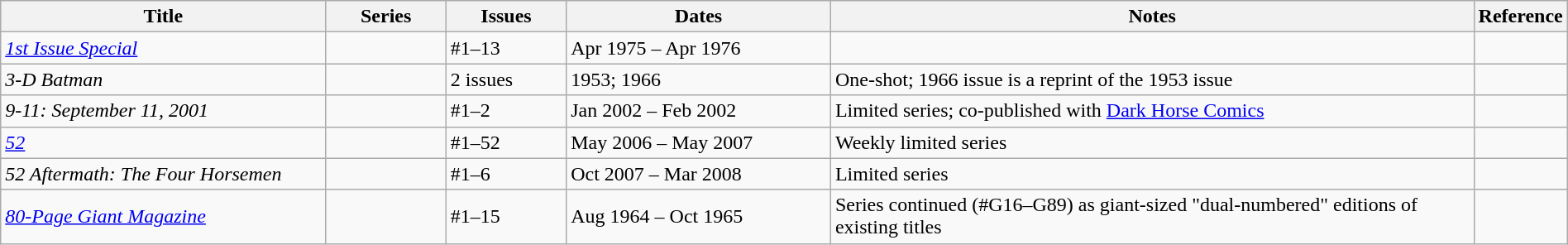<table class="wikitable" style="width:100%;">
<tr>
<th width=22%>Title</th>
<th width=8%>Series</th>
<th width=8%>Issues</th>
<th width=18%>Dates</th>
<th width=44%>Notes</th>
<th>Reference</th>
</tr>
<tr>
<td><em><a href='#'>1st Issue Special</a></em></td>
<td></td>
<td>#1–13</td>
<td>Apr 1975 – Apr 1976</td>
<td></td>
<td></td>
</tr>
<tr>
<td><em>3-D Batman</em></td>
<td></td>
<td>2 issues</td>
<td>1953; 1966</td>
<td>One-shot; 1966 issue is a reprint of the 1953 issue</td>
<td></td>
</tr>
<tr>
<td><em>9-11: September 11, 2001</em></td>
<td></td>
<td>#1–2</td>
<td>Jan 2002 – Feb 2002</td>
<td>Limited series; co-published with <a href='#'>Dark Horse Comics</a></td>
<td></td>
</tr>
<tr>
<td><em><a href='#'>52</a></em></td>
<td></td>
<td>#1–52</td>
<td>May 2006 – May 2007</td>
<td>Weekly limited series</td>
<td></td>
</tr>
<tr>
<td><em>52 Aftermath: The Four Horsemen</em></td>
<td></td>
<td>#1–6</td>
<td>Oct 2007 – Mar 2008</td>
<td>Limited series</td>
<td></td>
</tr>
<tr>
<td><em><a href='#'>80-Page Giant Magazine</a></em></td>
<td></td>
<td>#1–15</td>
<td>Aug 1964 – Oct 1965</td>
<td>Series continued (#G16–G89) as giant-sized "dual-numbered" editions of existing titles</td>
<td></td>
</tr>
</table>
